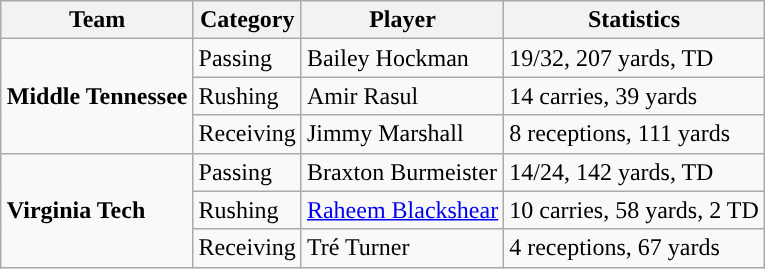<table class="wikitable" style="float: right;">
<tr>
<th>Team</th>
<th>Category</th>
<th>Player</th>
<th>Statistics</th>
</tr>
<tr>
<td rowspan=3><strong>Middle Tennessee</strong></td>
<td>Passing</td>
<td>Bailey Hockman</td>
<td>19/32, 207 yards, TD</td>
</tr>
<tr>
<td>Rushing</td>
<td>Amir Rasul</td>
<td>14 carries, 39 yards</td>
</tr>
<tr>
<td>Receiving</td>
<td>Jimmy Marshall</td>
<td>8 receptions, 111 yards</td>
</tr>
<tr>
<td rowspan=3><strong>Virginia Tech</strong></td>
<td>Passing</td>
<td>Braxton Burmeister</td>
<td>14/24, 142 yards, TD</td>
</tr>
<tr>
<td>Rushing</td>
<td><a href='#'>Raheem Blackshear</a></td>
<td>10 carries, 58 yards, 2 TD</td>
</tr>
<tr>
<td>Receiving</td>
<td>Tré Turner</td>
<td>4 receptions, 67 yards</td>
</tr>
</table>
